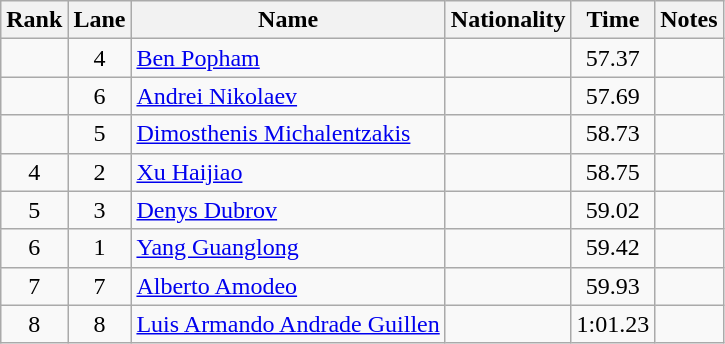<table class="wikitable sortable" style="text-align:center">
<tr>
<th>Rank</th>
<th>Lane</th>
<th>Name</th>
<th>Nationality</th>
<th>Time</th>
<th>Notes</th>
</tr>
<tr>
<td></td>
<td>4</td>
<td align=left><a href='#'>Ben Popham</a></td>
<td align=left></td>
<td>57.37</td>
<td></td>
</tr>
<tr>
<td></td>
<td>6</td>
<td align=left><a href='#'>Andrei Nikolaev</a></td>
<td align=left></td>
<td>57.69</td>
<td></td>
</tr>
<tr>
<td></td>
<td>5</td>
<td align=left><a href='#'>Dimosthenis Michalentzakis</a></td>
<td align=left></td>
<td>58.73</td>
<td></td>
</tr>
<tr>
<td>4</td>
<td>2</td>
<td align=left><a href='#'>Xu Haijiao</a></td>
<td align=left></td>
<td>58.75</td>
<td></td>
</tr>
<tr>
<td>5</td>
<td>3</td>
<td align=left><a href='#'>Denys Dubrov</a></td>
<td align=left></td>
<td>59.02</td>
<td></td>
</tr>
<tr>
<td>6</td>
<td>1</td>
<td align=left><a href='#'>Yang Guanglong</a></td>
<td align=left></td>
<td>59.42</td>
<td></td>
</tr>
<tr>
<td>7</td>
<td>7</td>
<td align=left><a href='#'>Alberto Amodeo</a></td>
<td align=left></td>
<td>59.93</td>
<td></td>
</tr>
<tr>
<td>8</td>
<td>8</td>
<td align=left><a href='#'>Luis Armando Andrade Guillen</a></td>
<td align=left></td>
<td>1:01.23</td>
<td></td>
</tr>
</table>
